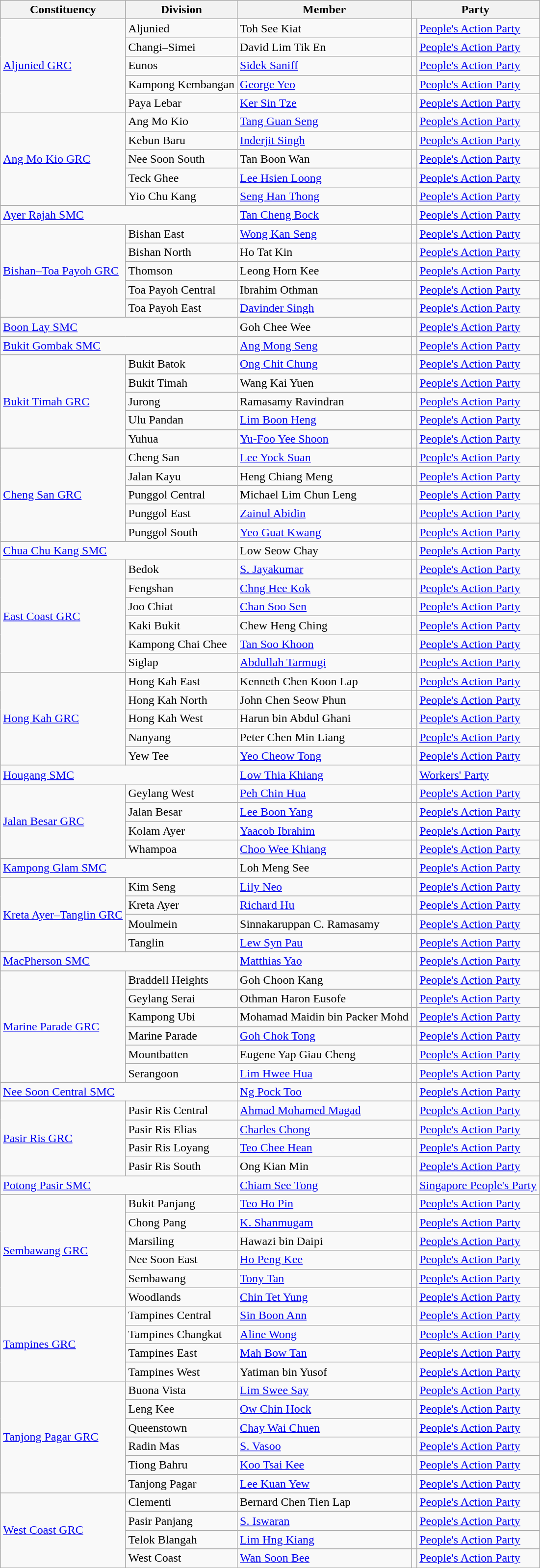<table class="wikitable sortable">
<tr>
<th>Constituency</th>
<th>Division</th>
<th>Member</th>
<th colspan="2">Party</th>
</tr>
<tr>
<td rowspan="5"><a href='#'>Aljunied GRC</a></td>
<td>Aljunied</td>
<td>Toh See Kiat</td>
<td></td>
<td><a href='#'>People's Action Party</a></td>
</tr>
<tr>
<td>Changi–Simei</td>
<td>David Lim Tik En</td>
<td></td>
<td><a href='#'>People's Action Party</a></td>
</tr>
<tr>
<td>Eunos</td>
<td><a href='#'>Sidek Saniff</a></td>
<td></td>
<td><a href='#'>People's Action Party</a></td>
</tr>
<tr>
<td>Kampong Kembangan</td>
<td><a href='#'>George Yeo</a></td>
<td></td>
<td><a href='#'>People's Action Party</a></td>
</tr>
<tr>
<td>Paya Lebar</td>
<td><a href='#'>Ker Sin Tze</a></td>
<td></td>
<td><a href='#'>People's Action Party</a></td>
</tr>
<tr>
<td rowspan="5"><a href='#'>Ang Mo Kio GRC</a></td>
<td>Ang Mo Kio</td>
<td><a href='#'>Tang Guan Seng</a></td>
<td></td>
<td><a href='#'>People's Action Party</a></td>
</tr>
<tr>
<td>Kebun Baru</td>
<td><a href='#'>Inderjit Singh</a></td>
<td></td>
<td><a href='#'>People's Action Party</a></td>
</tr>
<tr>
<td>Nee Soon South</td>
<td>Tan Boon Wan</td>
<td></td>
<td><a href='#'>People's Action Party</a></td>
</tr>
<tr>
<td>Teck Ghee</td>
<td><a href='#'>Lee Hsien Loong</a></td>
<td></td>
<td><a href='#'>People's Action Party</a></td>
</tr>
<tr>
<td>Yio Chu Kang</td>
<td><a href='#'>Seng Han Thong</a></td>
<td></td>
<td><a href='#'>People's Action Party</a></td>
</tr>
<tr>
<td colspan="2"><a href='#'>Ayer Rajah SMC</a></td>
<td><a href='#'>Tan Cheng Bock</a></td>
<td></td>
<td><a href='#'>People's Action Party</a></td>
</tr>
<tr>
<td rowspan="5"><a href='#'>Bishan–Toa Payoh GRC</a></td>
<td>Bishan East</td>
<td><a href='#'>Wong Kan Seng</a></td>
<td></td>
<td><a href='#'>People's Action Party</a></td>
</tr>
<tr>
<td>Bishan North</td>
<td>Ho Tat Kin</td>
<td></td>
<td><a href='#'>People's Action Party</a></td>
</tr>
<tr>
<td>Thomson</td>
<td>Leong Horn Kee</td>
<td></td>
<td><a href='#'>People's Action Party</a></td>
</tr>
<tr>
<td>Toa Payoh Central</td>
<td>Ibrahim Othman</td>
<td></td>
<td><a href='#'>People's Action Party</a></td>
</tr>
<tr>
<td>Toa Payoh East</td>
<td><a href='#'>Davinder Singh</a></td>
<td></td>
<td><a href='#'>People's Action Party</a></td>
</tr>
<tr>
<td colspan="2"><a href='#'>Boon Lay SMC</a></td>
<td>Goh Chee Wee</td>
<td></td>
<td><a href='#'>People's Action Party</a></td>
</tr>
<tr>
<td colspan="2"><a href='#'>Bukit Gombak SMC</a></td>
<td><a href='#'>Ang Mong Seng</a></td>
<td></td>
<td><a href='#'>People's Action Party</a></td>
</tr>
<tr>
<td rowspan="5"><a href='#'>Bukit Timah GRC</a></td>
<td>Bukit Batok</td>
<td><a href='#'>Ong Chit Chung</a></td>
<td></td>
<td><a href='#'>People's Action Party</a></td>
</tr>
<tr>
<td>Bukit Timah</td>
<td>Wang Kai Yuen</td>
<td></td>
<td><a href='#'>People's Action Party</a></td>
</tr>
<tr>
<td>Jurong</td>
<td>Ramasamy Ravindran</td>
<td></td>
<td><a href='#'>People's Action Party</a></td>
</tr>
<tr>
<td>Ulu Pandan</td>
<td><a href='#'>Lim Boon Heng</a></td>
<td></td>
<td><a href='#'>People's Action Party</a></td>
</tr>
<tr>
<td>Yuhua</td>
<td><a href='#'>Yu-Foo Yee Shoon</a></td>
<td></td>
<td><a href='#'>People's Action Party</a></td>
</tr>
<tr>
<td rowspan="5"><a href='#'>Cheng San GRC</a></td>
<td>Cheng San</td>
<td><a href='#'>Lee Yock Suan</a></td>
<td></td>
<td><a href='#'>People's Action Party</a></td>
</tr>
<tr>
<td>Jalan Kayu</td>
<td>Heng Chiang Meng</td>
<td></td>
<td><a href='#'>People's Action Party</a></td>
</tr>
<tr>
<td>Punggol Central</td>
<td>Michael Lim Chun Leng</td>
<td></td>
<td><a href='#'>People's Action Party</a></td>
</tr>
<tr>
<td>Punggol East</td>
<td><a href='#'>Zainul Abidin</a></td>
<td></td>
<td><a href='#'>People's Action Party</a></td>
</tr>
<tr>
<td>Punggol South</td>
<td><a href='#'>Yeo Guat Kwang</a></td>
<td></td>
<td><a href='#'>People's Action Party</a></td>
</tr>
<tr>
<td colspan="2"><a href='#'>Chua Chu Kang SMC</a></td>
<td>Low Seow Chay</td>
<td></td>
<td><a href='#'>People's Action Party</a></td>
</tr>
<tr>
<td rowspan="6"><a href='#'>East Coast GRC</a></td>
<td>Bedok</td>
<td><a href='#'>S. Jayakumar</a></td>
<td></td>
<td><a href='#'>People's Action Party</a></td>
</tr>
<tr>
<td>Fengshan</td>
<td><a href='#'>Chng Hee Kok</a></td>
<td></td>
<td><a href='#'>People's Action Party</a></td>
</tr>
<tr>
<td>Joo Chiat</td>
<td><a href='#'>Chan Soo Sen</a></td>
<td></td>
<td><a href='#'>People's Action Party</a></td>
</tr>
<tr>
<td>Kaki Bukit</td>
<td>Chew Heng Ching</td>
<td></td>
<td><a href='#'>People's Action Party</a></td>
</tr>
<tr>
<td>Kampong Chai Chee</td>
<td><a href='#'>Tan Soo Khoon</a></td>
<td></td>
<td><a href='#'>People's Action Party</a></td>
</tr>
<tr>
<td>Siglap</td>
<td><a href='#'>Abdullah Tarmugi</a></td>
<td></td>
<td><a href='#'>People's Action Party</a></td>
</tr>
<tr>
<td rowspan="5"><a href='#'>Hong Kah GRC</a></td>
<td>Hong Kah East</td>
<td>Kenneth Chen Koon Lap</td>
<td></td>
<td><a href='#'>People's Action Party</a></td>
</tr>
<tr>
<td>Hong Kah North</td>
<td>John Chen Seow Phun</td>
<td></td>
<td><a href='#'>People's Action Party</a></td>
</tr>
<tr>
<td>Hong Kah West</td>
<td>Harun bin Abdul Ghani</td>
<td></td>
<td><a href='#'>People's Action Party</a></td>
</tr>
<tr>
<td>Nanyang</td>
<td>Peter Chen Min Liang</td>
<td></td>
<td><a href='#'>People's Action Party</a></td>
</tr>
<tr>
<td>Yew Tee</td>
<td><a href='#'>Yeo Cheow Tong</a></td>
<td></td>
<td><a href='#'>People's Action Party</a></td>
</tr>
<tr>
<td colspan="2"><a href='#'>Hougang SMC</a></td>
<td><a href='#'>Low Thia Khiang</a></td>
<td></td>
<td><a href='#'>Workers' Party</a></td>
</tr>
<tr>
<td rowspan="4"><a href='#'>Jalan Besar GRC</a></td>
<td>Geylang West</td>
<td><a href='#'>Peh Chin Hua</a></td>
<td></td>
<td><a href='#'>People's Action Party</a></td>
</tr>
<tr>
<td>Jalan Besar</td>
<td><a href='#'>Lee Boon Yang</a></td>
<td></td>
<td><a href='#'>People's Action Party</a></td>
</tr>
<tr>
<td>Kolam Ayer</td>
<td><a href='#'>Yaacob Ibrahim</a></td>
<td></td>
<td><a href='#'>People's Action Party</a></td>
</tr>
<tr>
<td>Whampoa</td>
<td><a href='#'>Choo Wee Khiang</a></td>
<td></td>
<td><a href='#'>People's Action Party</a></td>
</tr>
<tr>
<td colspan="2"><a href='#'>Kampong Glam SMC</a></td>
<td>Loh Meng See</td>
<td></td>
<td><a href='#'>People's Action Party</a></td>
</tr>
<tr>
<td rowspan="4"><a href='#'>Kreta Ayer–Tanglin GRC</a></td>
<td>Kim Seng</td>
<td><a href='#'>Lily Neo</a></td>
<td></td>
<td><a href='#'>People's Action Party</a></td>
</tr>
<tr>
<td>Kreta Ayer</td>
<td><a href='#'>Richard Hu</a></td>
<td></td>
<td><a href='#'>People's Action Party</a></td>
</tr>
<tr>
<td>Moulmein</td>
<td>Sinnakaruppan C. Ramasamy</td>
<td></td>
<td><a href='#'>People's Action Party</a></td>
</tr>
<tr>
<td>Tanglin</td>
<td><a href='#'>Lew Syn Pau</a></td>
<td></td>
<td><a href='#'>People's Action Party</a></td>
</tr>
<tr>
<td colspan="2"><a href='#'>MacPherson SMC</a></td>
<td><a href='#'>Matthias Yao</a></td>
<td></td>
<td><a href='#'>People's Action Party</a></td>
</tr>
<tr>
<td rowspan="6"><a href='#'>Marine Parade GRC</a></td>
<td>Braddell Heights</td>
<td>Goh Choon Kang</td>
<td></td>
<td><a href='#'>People's Action Party</a></td>
</tr>
<tr>
<td>Geylang Serai</td>
<td>Othman Haron Eusofe</td>
<td></td>
<td><a href='#'>People's Action Party</a></td>
</tr>
<tr>
<td>Kampong Ubi</td>
<td>Mohamad Maidin bin Packer Mohd</td>
<td></td>
<td><a href='#'>People's Action Party</a></td>
</tr>
<tr>
<td>Marine Parade</td>
<td><a href='#'>Goh Chok Tong</a></td>
<td></td>
<td><a href='#'>People's Action Party</a></td>
</tr>
<tr>
<td>Mountbatten</td>
<td>Eugene Yap Giau Cheng</td>
<td></td>
<td><a href='#'>People's Action Party</a></td>
</tr>
<tr>
<td>Serangoon</td>
<td><a href='#'>Lim Hwee Hua</a></td>
<td></td>
<td><a href='#'>People's Action Party</a></td>
</tr>
<tr>
<td colspan="2"><a href='#'>Nee Soon Central SMC</a></td>
<td><a href='#'>Ng Pock Too</a></td>
<td></td>
<td><a href='#'>People's Action Party</a></td>
</tr>
<tr>
<td rowspan="4"><a href='#'>Pasir Ris GRC</a></td>
<td>Pasir Ris Central</td>
<td><a href='#'>Ahmad Mohamed Magad</a></td>
<td></td>
<td><a href='#'>People's Action Party</a></td>
</tr>
<tr>
<td>Pasir Ris Elias</td>
<td><a href='#'>Charles Chong</a></td>
<td></td>
<td><a href='#'>People's Action Party</a></td>
</tr>
<tr>
<td>Pasir Ris Loyang</td>
<td><a href='#'>Teo Chee Hean</a></td>
<td></td>
<td><a href='#'>People's Action Party</a></td>
</tr>
<tr>
<td>Pasir Ris South</td>
<td>Ong Kian Min</td>
<td></td>
<td><a href='#'>People's Action Party</a></td>
</tr>
<tr>
<td colspan="2"><a href='#'>Potong Pasir SMC</a></td>
<td><a href='#'>Chiam See Tong</a></td>
<td></td>
<td><a href='#'>Singapore People's Party</a></td>
</tr>
<tr>
<td rowspan="6"><a href='#'>Sembawang GRC</a></td>
<td>Bukit Panjang</td>
<td><a href='#'>Teo Ho Pin</a></td>
<td></td>
<td><a href='#'>People's Action Party</a></td>
</tr>
<tr>
<td>Chong Pang</td>
<td><a href='#'>K. Shanmugam</a></td>
<td></td>
<td><a href='#'>People's Action Party</a></td>
</tr>
<tr>
<td>Marsiling</td>
<td>Hawazi bin Daipi</td>
<td></td>
<td><a href='#'>People's Action Party</a></td>
</tr>
<tr>
<td>Nee Soon East</td>
<td><a href='#'>Ho Peng Kee</a></td>
<td></td>
<td><a href='#'>People's Action Party</a></td>
</tr>
<tr>
<td>Sembawang</td>
<td><a href='#'>Tony Tan</a></td>
<td></td>
<td><a href='#'>People's Action Party</a></td>
</tr>
<tr>
<td>Woodlands</td>
<td><a href='#'>Chin Tet Yung</a></td>
<td></td>
<td><a href='#'>People's Action Party</a></td>
</tr>
<tr>
<td rowspan="4"><a href='#'>Tampines GRC</a></td>
<td>Tampines Central</td>
<td><a href='#'>Sin Boon Ann</a></td>
<td></td>
<td><a href='#'>People's Action Party</a></td>
</tr>
<tr>
<td>Tampines Changkat</td>
<td><a href='#'>Aline Wong</a></td>
<td></td>
<td><a href='#'>People's Action Party</a></td>
</tr>
<tr>
<td>Tampines East</td>
<td><a href='#'>Mah Bow Tan</a></td>
<td></td>
<td><a href='#'>People's Action Party</a></td>
</tr>
<tr>
<td>Tampines West</td>
<td>Yatiman bin Yusof</td>
<td></td>
<td><a href='#'>People's Action Party</a></td>
</tr>
<tr>
<td rowspan="6"><a href='#'>Tanjong Pagar GRC</a></td>
<td>Buona Vista</td>
<td><a href='#'>Lim Swee Say</a></td>
<td></td>
<td><a href='#'>People's Action Party</a></td>
</tr>
<tr>
<td>Leng Kee</td>
<td><a href='#'>Ow Chin Hock</a></td>
<td></td>
<td><a href='#'>People's Action Party</a></td>
</tr>
<tr>
<td>Queenstown</td>
<td><a href='#'>Chay Wai Chuen</a></td>
<td></td>
<td><a href='#'>People's Action Party</a></td>
</tr>
<tr>
<td>Radin Mas</td>
<td><a href='#'>S. Vasoo</a></td>
<td></td>
<td><a href='#'>People's Action Party</a></td>
</tr>
<tr>
<td>Tiong Bahru</td>
<td><a href='#'>Koo Tsai Kee</a></td>
<td></td>
<td><a href='#'>People's Action Party</a></td>
</tr>
<tr>
<td>Tanjong Pagar</td>
<td><a href='#'>Lee Kuan Yew</a></td>
<td></td>
<td><a href='#'>People's Action Party</a></td>
</tr>
<tr>
<td rowspan="4"><a href='#'>West Coast GRC</a></td>
<td>Clementi</td>
<td>Bernard Chen Tien Lap</td>
<td></td>
<td><a href='#'>People's Action Party</a></td>
</tr>
<tr>
<td>Pasir Panjang</td>
<td><a href='#'>S. Iswaran</a></td>
<td></td>
<td><a href='#'>People's Action Party</a></td>
</tr>
<tr>
<td>Telok Blangah</td>
<td><a href='#'>Lim Hng Kiang</a></td>
<td></td>
<td><a href='#'>People's Action Party</a></td>
</tr>
<tr>
<td>West Coast</td>
<td><a href='#'>Wan Soon Bee</a></td>
<td></td>
<td><a href='#'>People's Action Party</a></td>
</tr>
</table>
